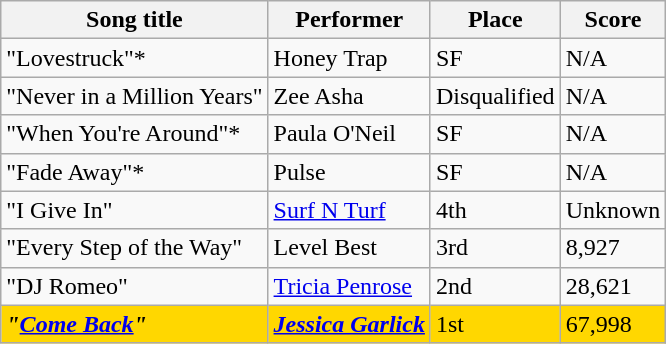<table class="sortable wikitable">
<tr>
<th>Song title</th>
<th>Performer</th>
<th>Place</th>
<th>Score</th>
</tr>
<tr>
<td>"Lovestruck"*</td>
<td>Honey Trap</td>
<td>SF</td>
<td>N/A</td>
</tr>
<tr>
<td>"Never in a Million Years"</td>
<td>Zee Asha</td>
<td>Disqualified</td>
<td>N/A</td>
</tr>
<tr>
<td>"When You're Around"*</td>
<td>Paula O'Neil</td>
<td>SF</td>
<td>N/A</td>
</tr>
<tr>
<td>"Fade Away"*</td>
<td>Pulse</td>
<td>SF</td>
<td>N/A</td>
</tr>
<tr>
<td>"I Give In"</td>
<td><a href='#'>Surf N Turf</a></td>
<td>4th</td>
<td>Unknown</td>
</tr>
<tr>
<td>"Every Step of the Way"</td>
<td>Level Best</td>
<td>3rd</td>
<td>8,927</td>
</tr>
<tr>
<td>"DJ Romeo"</td>
<td><a href='#'>Tricia Penrose</a></td>
<td>2nd</td>
<td>28,621</td>
</tr>
<tr style="background:gold;">
<td><strong><em>"<a href='#'>Come Back</a>"</em></strong></td>
<td><strong><em><a href='#'>Jessica Garlick</a></em></strong></td>
<td>1st</td>
<td>67,998</td>
</tr>
</table>
